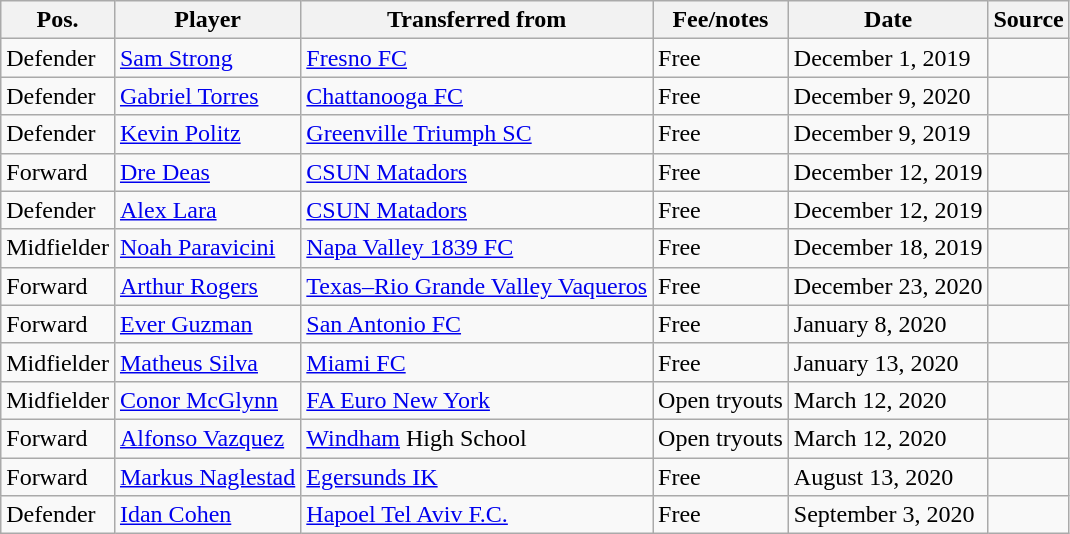<table class="wikitable sortable" style="text-align: left">
<tr>
<th><strong>Pos.</strong></th>
<th><strong>Player</strong></th>
<th><strong>Transferred from</strong></th>
<th><strong>Fee/notes</strong></th>
<th><strong>Date</strong></th>
<th><strong>Source</strong></th>
</tr>
<tr>
<td>Defender</td>
<td><a href='#'>Sam Strong</a></td>
<td><a href='#'>Fresno FC</a></td>
<td>Free</td>
<td>December 1, 2019</td>
<td></td>
</tr>
<tr>
<td>Defender</td>
<td><a href='#'>Gabriel Torres</a></td>
<td><a href='#'>Chattanooga FC</a></td>
<td>Free</td>
<td>December 9, 2020</td>
<td></td>
</tr>
<tr>
<td>Defender</td>
<td><a href='#'>Kevin Politz</a></td>
<td><a href='#'>Greenville Triumph SC</a></td>
<td>Free</td>
<td>December 9, 2019</td>
<td></td>
</tr>
<tr>
<td>Forward</td>
<td><a href='#'>Dre Deas</a></td>
<td><a href='#'>CSUN Matadors</a></td>
<td>Free</td>
<td>December 12, 2019</td>
<td></td>
</tr>
<tr>
<td>Defender</td>
<td><a href='#'>Alex Lara</a></td>
<td><a href='#'>CSUN Matadors</a></td>
<td>Free</td>
<td>December 12, 2019</td>
<td></td>
</tr>
<tr>
<td>Midfielder</td>
<td><a href='#'>Noah Paravicini</a></td>
<td><a href='#'>Napa Valley 1839 FC</a></td>
<td>Free</td>
<td>December 18, 2019</td>
<td></td>
</tr>
<tr>
<td>Forward</td>
<td><a href='#'>Arthur Rogers</a></td>
<td><a href='#'>Texas–Rio Grande Valley Vaqueros</a></td>
<td>Free</td>
<td>December 23, 2020</td>
<td></td>
</tr>
<tr>
<td>Forward</td>
<td><a href='#'>Ever Guzman</a></td>
<td><a href='#'>San Antonio FC</a></td>
<td>Free</td>
<td>January 8, 2020</td>
<td></td>
</tr>
<tr>
<td>Midfielder</td>
<td><a href='#'>Matheus Silva</a></td>
<td><a href='#'>Miami FC</a></td>
<td>Free</td>
<td>January 13, 2020</td>
<td></td>
</tr>
<tr>
<td>Midfielder</td>
<td><a href='#'>Conor McGlynn</a></td>
<td><a href='#'>FA Euro New York</a></td>
<td>Open tryouts</td>
<td>March 12, 2020</td>
<td></td>
</tr>
<tr>
<td>Forward</td>
<td><a href='#'>Alfonso Vazquez</a></td>
<td><a href='#'>Windham</a> High School</td>
<td>Open tryouts</td>
<td>March 12, 2020</td>
<td></td>
</tr>
<tr>
<td>Forward</td>
<td><a href='#'>Markus Naglestad</a></td>
<td><a href='#'>Egersunds IK</a></td>
<td>Free</td>
<td>August 13, 2020</td>
<td></td>
</tr>
<tr>
<td>Defender</td>
<td><a href='#'>Idan Cohen</a></td>
<td><a href='#'>Hapoel Tel Aviv F.C.</a></td>
<td>Free</td>
<td>September 3, 2020</td>
<td></td>
</tr>
</table>
